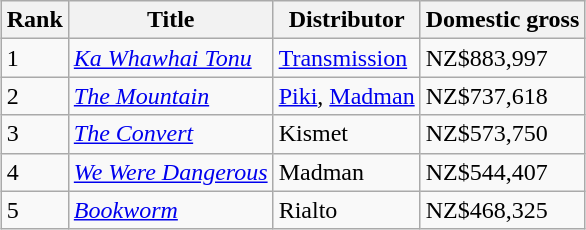<table class="wikitable sortable" style="margin:auto; margin:auto;">
<tr>
<th>Rank</th>
<th>Title</th>
<th>Distributor</th>
<th>Domestic gross</th>
</tr>
<tr>
<td>1</td>
<td><em><a href='#'>Ka Whawhai Tonu</a></em></td>
<td><a href='#'>Transmission</a></td>
<td>NZ$883,997</td>
</tr>
<tr>
<td>2</td>
<td><em><a href='#'>The Mountain</a></em></td>
<td><a href='#'>Piki</a>, <a href='#'>Madman</a></td>
<td>NZ$737,618</td>
</tr>
<tr>
<td>3</td>
<td><em><a href='#'>The Convert</a></em></td>
<td>Kismet</td>
<td>NZ$573,750</td>
</tr>
<tr>
<td>4</td>
<td><em><a href='#'>We Were Dangerous</a></em></td>
<td>Madman</td>
<td>NZ$544,407</td>
</tr>
<tr>
<td>5</td>
<td><em><a href='#'>Bookworm</a></em></td>
<td>Rialto</td>
<td>NZ$468,325</td>
</tr>
</table>
